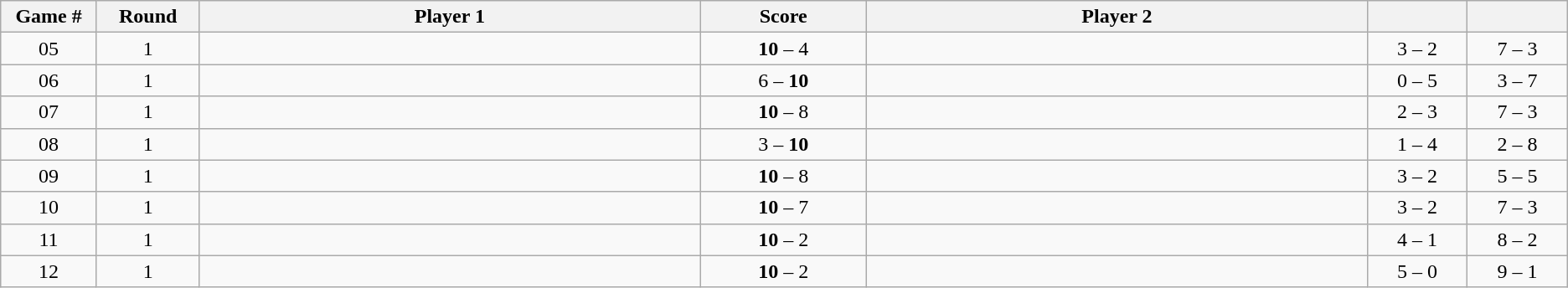<table class="wikitable">
<tr>
<th width="2%">Game #</th>
<th width="2%">Round</th>
<th width="15%">Player 1</th>
<th width="5%">Score</th>
<th width="15%">Player 2</th>
<th width="3%"></th>
<th width="3%"></th>
</tr>
<tr style=text-align:center;"background:#;">
<td>05</td>
<td>1</td>
<td><strong></strong></td>
<td><strong>10</strong> – 4</td>
<td></td>
<td>3 – 2</td>
<td>7 – 3</td>
</tr>
<tr style=text-align:center;"background:#;">
<td>06</td>
<td>1</td>
<td></td>
<td>6 – <strong>10</strong></td>
<td><strong></strong></td>
<td>0 – 5</td>
<td>3 – 7</td>
</tr>
<tr style=text-align:center;"background:#;">
<td>07</td>
<td>1</td>
<td><strong></strong></td>
<td><strong>10</strong> – 8</td>
<td></td>
<td>2 – 3</td>
<td>7 – 3</td>
</tr>
<tr style=text-align:center;"background:#;">
<td>08</td>
<td>1</td>
<td></td>
<td>3 – <strong>10</strong></td>
<td><strong></strong></td>
<td>1 – 4</td>
<td>2 – 8</td>
</tr>
<tr style=text-align:center;"background:#;">
<td>09</td>
<td>1</td>
<td><strong></strong></td>
<td><strong>10</strong> – 8</td>
<td></td>
<td>3 – 2</td>
<td>5 – 5</td>
</tr>
<tr style=text-align:center;"background:#;">
<td>10</td>
<td>1</td>
<td><strong></strong></td>
<td><strong>10</strong> – 7</td>
<td></td>
<td>3 – 2</td>
<td>7 – 3</td>
</tr>
<tr style=text-align:center;"background:#;">
<td>11</td>
<td>1</td>
<td><strong></strong></td>
<td><strong>10</strong> – 2</td>
<td></td>
<td>4 – 1</td>
<td>8 – 2</td>
</tr>
<tr style=text-align:center;"background:#;">
<td>12</td>
<td>1</td>
<td><strong></strong></td>
<td><strong>10</strong> – 2</td>
<td></td>
<td>5 – 0</td>
<td>9 – 1</td>
</tr>
</table>
